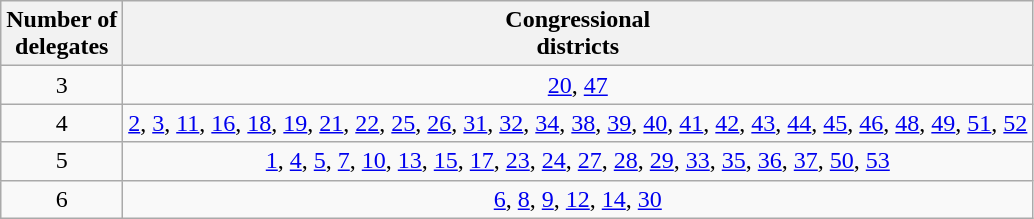<table class = "wikitable" style="text-align:center;">
<tr>
<th>Number of <br> delegates</th>
<th>Congressional<br>districts</th>
</tr>
<tr>
<td>3</td>
<td><a href='#'>20</a>, <a href='#'>47</a></td>
</tr>
<tr>
<td>4</td>
<td><a href='#'>2</a>, <a href='#'>3</a>, <a href='#'>11</a>, <a href='#'>16</a>, <a href='#'>18</a>, <a href='#'>19</a>, <a href='#'>21</a>, <a href='#'>22</a>, <a href='#'>25</a>, <a href='#'>26</a>, <a href='#'>31</a>, <a href='#'>32</a>, <a href='#'>34</a>, <a href='#'>38</a>, <a href='#'>39</a>, <a href='#'>40</a>, <a href='#'>41</a>, <a href='#'>42</a>, <a href='#'>43</a>, <a href='#'>44</a>, <a href='#'>45</a>, <a href='#'>46</a>, <a href='#'>48</a>, <a href='#'>49</a>, <a href='#'>51</a>, <a href='#'>52</a></td>
</tr>
<tr>
<td>5</td>
<td><a href='#'>1</a>, <a href='#'>4</a>, <a href='#'>5</a>, <a href='#'>7</a>, <a href='#'>10</a>, <a href='#'>13</a>, <a href='#'>15</a>, <a href='#'>17</a>, <a href='#'>23</a>, <a href='#'>24</a>, <a href='#'>27</a>, <a href='#'>28</a>, <a href='#'>29</a>, <a href='#'>33</a>, <a href='#'>35</a>, <a href='#'>36</a>, <a href='#'>37</a>, <a href='#'>50</a>, <a href='#'>53</a></td>
</tr>
<tr>
<td>6</td>
<td><a href='#'>6</a>, <a href='#'>8</a>, <a href='#'>9</a>, <a href='#'>12</a>, <a href='#'>14</a>, <a href='#'>30</a></td>
</tr>
</table>
